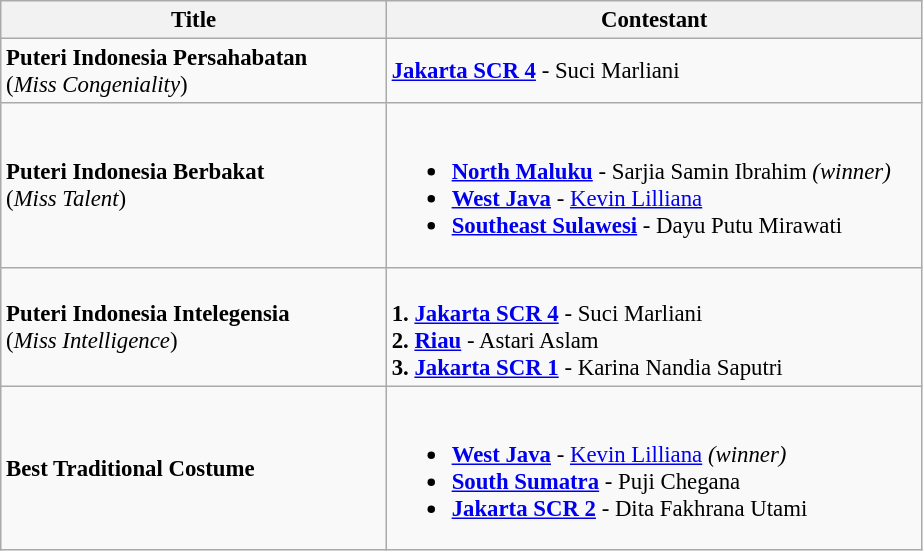<table class="wikitable sortable" style="font-size:95%;">
<tr>
<th width="250">Title</th>
<th width="350">Contestant</th>
</tr>
<tr>
<td><strong>Puteri Indonesia Persahabatan</strong><br>(<em>Miss Congeniality</em>)</td>
<td> <strong><a href='#'>Jakarta SCR 4</a></strong> - Suci Marliani</td>
</tr>
<tr>
<td><strong>Puteri Indonesia Berbakat</strong><br>(<em>Miss Talent</em>)</td>
<td><br><ul><li> <strong><a href='#'>North Maluku</a></strong> - Sarjia Samin Ibrahim <em>(winner)</em></li><li> <strong><a href='#'>West Java</a></strong> - <a href='#'>Kevin Lilliana</a></li><li> <strong><a href='#'>Southeast Sulawesi</a></strong> - Dayu Putu Mirawati</li></ul></td>
</tr>
<tr>
<td><strong>Puteri Indonesia Intelegensia</strong><br> (<em>Miss Intelligence</em>)</td>
<td><br><strong>1.</strong>  <strong><a href='#'>Jakarta SCR 4</a></strong> - Suci Marliani<br>
<strong>2.</strong>  <strong><a href='#'>Riau</a></strong> - Astari Aslam<br>
<strong>3.</strong>  <strong><a href='#'>Jakarta SCR 1</a></strong> - Karina Nandia Saputri<br></td>
</tr>
<tr>
<td><strong>Best Traditional Costume</strong></td>
<td><br><ul><li> <strong><a href='#'>West Java</a></strong> - <a href='#'>Kevin Lilliana</a> <em>(winner)</em></li><li> <strong><a href='#'>South Sumatra</a></strong> - Puji Chegana</li><li> <strong><a href='#'>Jakarta SCR 2</a></strong> - Dita Fakhrana Utami</li></ul></td>
</tr>
</table>
